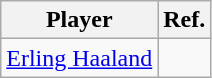<table class="wikitable">
<tr>
<th>Player</th>
<th>Ref.</th>
</tr>
<tr>
<td> <a href='#'>Erling Haaland</a></td>
<td></td>
</tr>
</table>
